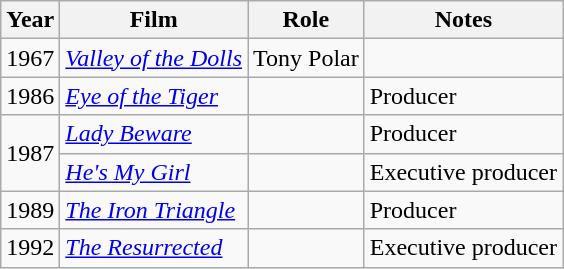<table class="wikitable" style="font-size:100%;">
<tr>
<th>Year</th>
<th>Film</th>
<th>Role</th>
<th>Notes</th>
</tr>
<tr>
<td>1967</td>
<td><em><a href='#'>Valley of the Dolls</a></em></td>
<td>Tony Polar</td>
<td></td>
</tr>
<tr>
<td>1986</td>
<td><em><a href='#'>Eye of the Tiger</a></em></td>
<td></td>
<td>Producer</td>
</tr>
<tr>
<td rowspan=2>1987</td>
<td><em><a href='#'>Lady Beware</a></em></td>
<td></td>
<td>Producer</td>
</tr>
<tr>
<td><em><a href='#'>He's My Girl</a></em></td>
<td></td>
<td>Executive producer</td>
</tr>
<tr>
<td>1989</td>
<td><em><a href='#'>The Iron Triangle</a></em></td>
<td></td>
<td>Producer</td>
</tr>
<tr>
<td>1992</td>
<td><em><a href='#'>The Resurrected</a></em></td>
<td></td>
<td>Executive producer</td>
</tr>
</table>
